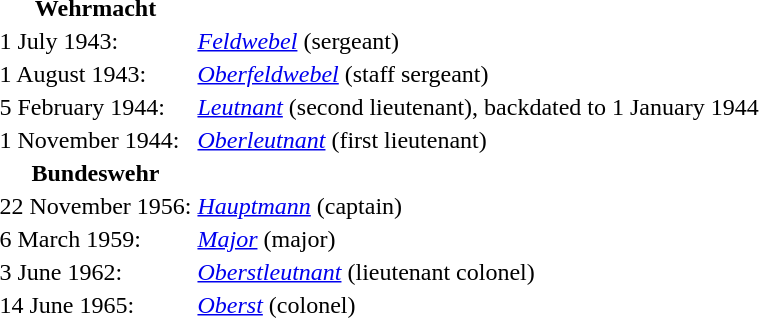<table>
<tr>
<th>Wehrmacht</th>
</tr>
<tr>
<td>1 July 1943:</td>
<td><em><a href='#'>Feldwebel</a></em> (sergeant)</td>
</tr>
<tr>
<td>1 August 1943:</td>
<td><em><a href='#'>Oberfeldwebel</a></em> (staff sergeant)</td>
</tr>
<tr>
<td>5 February 1944:</td>
<td><em><a href='#'>Leutnant</a></em> (second lieutenant), backdated to 1 January 1944</td>
</tr>
<tr>
<td>1 November 1944:</td>
<td><em><a href='#'>Oberleutnant</a></em> (first lieutenant)</td>
</tr>
<tr>
<th>Bundeswehr</th>
</tr>
<tr>
<td>22 November 1956:</td>
<td><em><a href='#'>Hauptmann</a></em> (captain)</td>
</tr>
<tr>
<td>6 March 1959:</td>
<td><em><a href='#'>Major</a></em> (major)</td>
</tr>
<tr>
<td>3 June 1962:</td>
<td><em><a href='#'>Oberstleutnant</a></em> (lieutenant colonel)</td>
</tr>
<tr>
<td>14 June 1965:</td>
<td><em><a href='#'>Oberst</a></em> (colonel)</td>
</tr>
</table>
